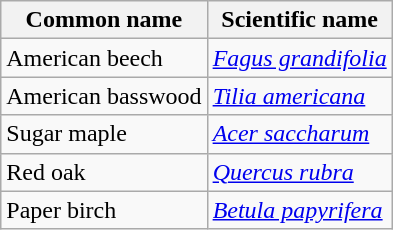<table class="wikitable">
<tr>
<th>Common name</th>
<th>Scientific name</th>
</tr>
<tr>
<td>American beech</td>
<td><em><a href='#'>Fagus grandifolia</a></em></td>
</tr>
<tr>
<td>American basswood</td>
<td><em><a href='#'>Tilia americana</a></em></td>
</tr>
<tr>
<td>Sugar maple</td>
<td><em><a href='#'>Acer saccharum</a></em></td>
</tr>
<tr>
<td>Red oak</td>
<td><em><a href='#'>Quercus rubra</a></em></td>
</tr>
<tr>
<td>Paper birch</td>
<td><em><a href='#'>Betula papyrifera</a></em></td>
</tr>
</table>
